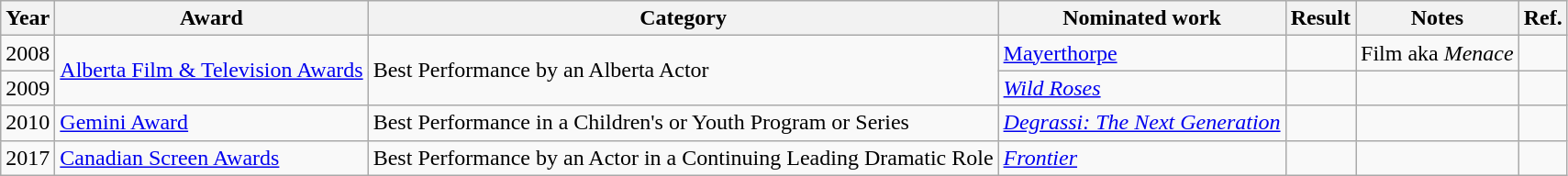<table class="wikitable">
<tr>
<th>Year</th>
<th>Award</th>
<th>Category</th>
<th>Nominated work</th>
<th>Result</th>
<th>Notes</th>
<th>Ref.</th>
</tr>
<tr>
<td>2008</td>
<td rowspan="2"><a href='#'>Alberta Film & Television Awards</a></td>
<td rowspan="2">Best Performance by an Alberta Actor</td>
<td><a href='#'>Mayerthorpe</a></td>
<td></td>
<td>Film aka <em>Menace</em></td>
<td></td>
</tr>
<tr>
<td>2009</td>
<td><em><a href='#'>Wild Roses</a></em></td>
<td></td>
<td></td>
<td></td>
</tr>
<tr>
<td>2010</td>
<td><a href='#'>Gemini Award</a></td>
<td>Best Performance in a Children's or Youth Program or Series</td>
<td><em><a href='#'>Degrassi: The Next Generation</a></em></td>
<td></td>
<td></td>
<td></td>
</tr>
<tr>
<td>2017</td>
<td><a href='#'>Canadian Screen Awards</a></td>
<td>Best Performance by an Actor in a Continuing Leading Dramatic Role</td>
<td><a href='#'><em>Frontier</em></a></td>
<td></td>
<td></td>
<td></td>
</tr>
</table>
